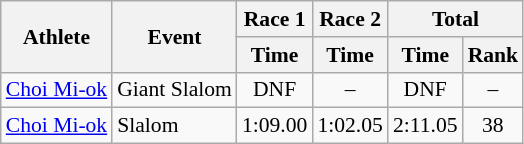<table class="wikitable" style="font-size:90%">
<tr>
<th rowspan="2">Athlete</th>
<th rowspan="2">Event</th>
<th>Race 1</th>
<th>Race 2</th>
<th colspan="2">Total</th>
</tr>
<tr>
<th>Time</th>
<th>Time</th>
<th>Time</th>
<th>Rank</th>
</tr>
<tr>
<td><a href='#'>Choi Mi-ok</a></td>
<td>Giant Slalom</td>
<td align="center">DNF</td>
<td align="center">–</td>
<td align="center">DNF</td>
<td align="center">–</td>
</tr>
<tr>
<td><a href='#'>Choi Mi-ok</a></td>
<td>Slalom</td>
<td align="center">1:09.00</td>
<td align="center">1:02.05</td>
<td align="center">2:11.05</td>
<td align="center">38</td>
</tr>
</table>
